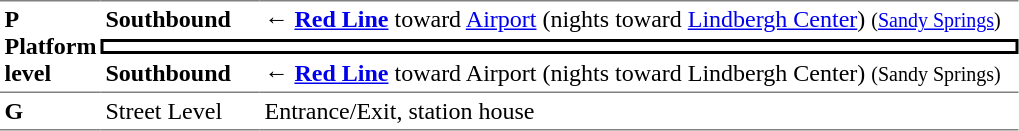<table border=0 cellspacing=0 cellpadding=3>
<tr>
<td style="border-top:solid 1px gray;border-bottom:solid 1px gray;" width=50 rowspan=3 valign=top><strong>P<br>Platform level</strong></td>
<td style="border-top:solid 1px gray;"><strong>Southbound</strong></td>
<td style="border-top:solid 1px gray;">← <a href='#'><span><strong>Red Line</strong></span></a> toward <a href='#'>Airport</a> (nights toward <a href='#'>Lindbergh Center</a>) <small>(<a href='#'>Sandy Springs</a>)</small></td>
</tr>
<tr>
<td style="border-top:solid 2px black;border-right:solid 2px black;border-left:solid 2px black;border-bottom:solid 2px black;text-align:center;" colspan=2></td>
</tr>
<tr>
<td style="border-bottom:solid 1px gray;"><strong>Southbound</strong></td>
<td style="border-bottom:solid 1px gray;">← <a href='#'><span><strong>Red Line</strong></span></a> toward Airport (nights toward Lindbergh Center) <small>(Sandy Springs)</small></td>
</tr>
<tr>
<td style="border-bottom:solid 1px gray;" width=50 valign=top><strong>G</strong></td>
<td style="border-bottom:solid 1px gray;" width=100 valign=top>Street Level</td>
<td style="border-bottom:solid 1px gray;" width=500 valign=top>Entrance/Exit, station house</td>
</tr>
</table>
